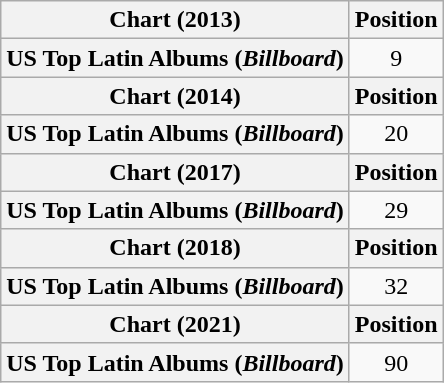<table class="wikitable plainrowheaders" style="text-align:center">
<tr>
<th scope="col">Chart (2013)</th>
<th scope="col">Position</th>
</tr>
<tr>
<th scope="row">US Top Latin Albums (<em>Billboard</em>)</th>
<td>9</td>
</tr>
<tr>
<th scope="col">Chart (2014)</th>
<th scope="col">Position</th>
</tr>
<tr>
<th scope="row">US Top Latin Albums (<em>Billboard</em>)</th>
<td>20</td>
</tr>
<tr>
<th scope="col">Chart (2017)</th>
<th scope="col">Position</th>
</tr>
<tr>
<th scope="row">US Top Latin Albums (<em>Billboard</em>)</th>
<td>29</td>
</tr>
<tr>
<th scope="col">Chart (2018)</th>
<th scope="col">Position</th>
</tr>
<tr>
<th scope="row">US Top Latin Albums (<em>Billboard</em>)</th>
<td>32</td>
</tr>
<tr>
<th scope="col">Chart (2021)</th>
<th scope="col">Position</th>
</tr>
<tr>
<th scope="row">US Top Latin Albums (<em>Billboard</em>)</th>
<td>90</td>
</tr>
</table>
